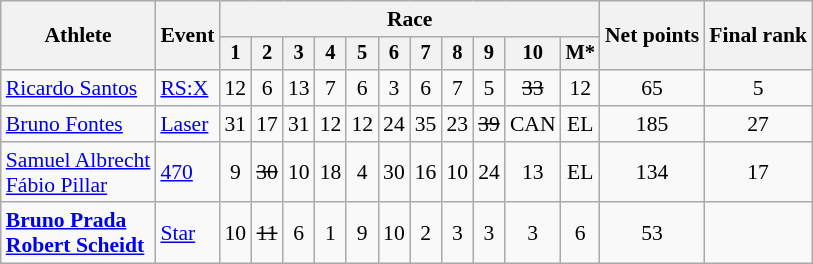<table class="wikitable" style="font-size:90%">
<tr>
<th rowspan="2">Athlete</th>
<th rowspan="2">Event</th>
<th colspan=11>Race</th>
<th rowspan=2>Net points</th>
<th rowspan=2>Final rank</th>
</tr>
<tr style="font-size:95%">
<th>1</th>
<th>2</th>
<th>3</th>
<th>4</th>
<th>5</th>
<th>6</th>
<th>7</th>
<th>8</th>
<th>9</th>
<th>10</th>
<th>M*</th>
</tr>
<tr align=center>
<td align=left><a href='#'>Ricardo Santos</a></td>
<td align=left><a href='#'>RS:X</a></td>
<td>12</td>
<td>6</td>
<td>13</td>
<td>7</td>
<td>6</td>
<td>3</td>
<td>6</td>
<td>7</td>
<td>5</td>
<td><s>33</s></td>
<td>12</td>
<td>65</td>
<td>5</td>
</tr>
<tr align=center>
<td align=left><a href='#'>Bruno Fontes</a></td>
<td align=left><a href='#'>Laser</a></td>
<td>31</td>
<td>17</td>
<td>31</td>
<td>12</td>
<td>12</td>
<td>24</td>
<td>35</td>
<td>23</td>
<td><s>39</s></td>
<td>CAN</td>
<td>EL</td>
<td>185</td>
<td>27</td>
</tr>
<tr align=center>
<td align=left><a href='#'>Samuel Albrecht</a><br><a href='#'>Fábio Pillar</a></td>
<td align=left><a href='#'>470</a></td>
<td>9</td>
<td><s>30</s></td>
<td>10</td>
<td>18</td>
<td>4</td>
<td>30</td>
<td>16</td>
<td>10</td>
<td>24</td>
<td>13</td>
<td>EL</td>
<td>134</td>
<td>17</td>
</tr>
<tr align=center>
<td align=left><strong><a href='#'>Bruno Prada</a><br><a href='#'>Robert Scheidt</a></strong></td>
<td align=left><a href='#'>Star</a></td>
<td>10</td>
<td><s>11</s></td>
<td>6</td>
<td>1</td>
<td>9</td>
<td>10</td>
<td>2</td>
<td>3</td>
<td>3</td>
<td>3</td>
<td>6</td>
<td>53</td>
<td></td>
</tr>
</table>
